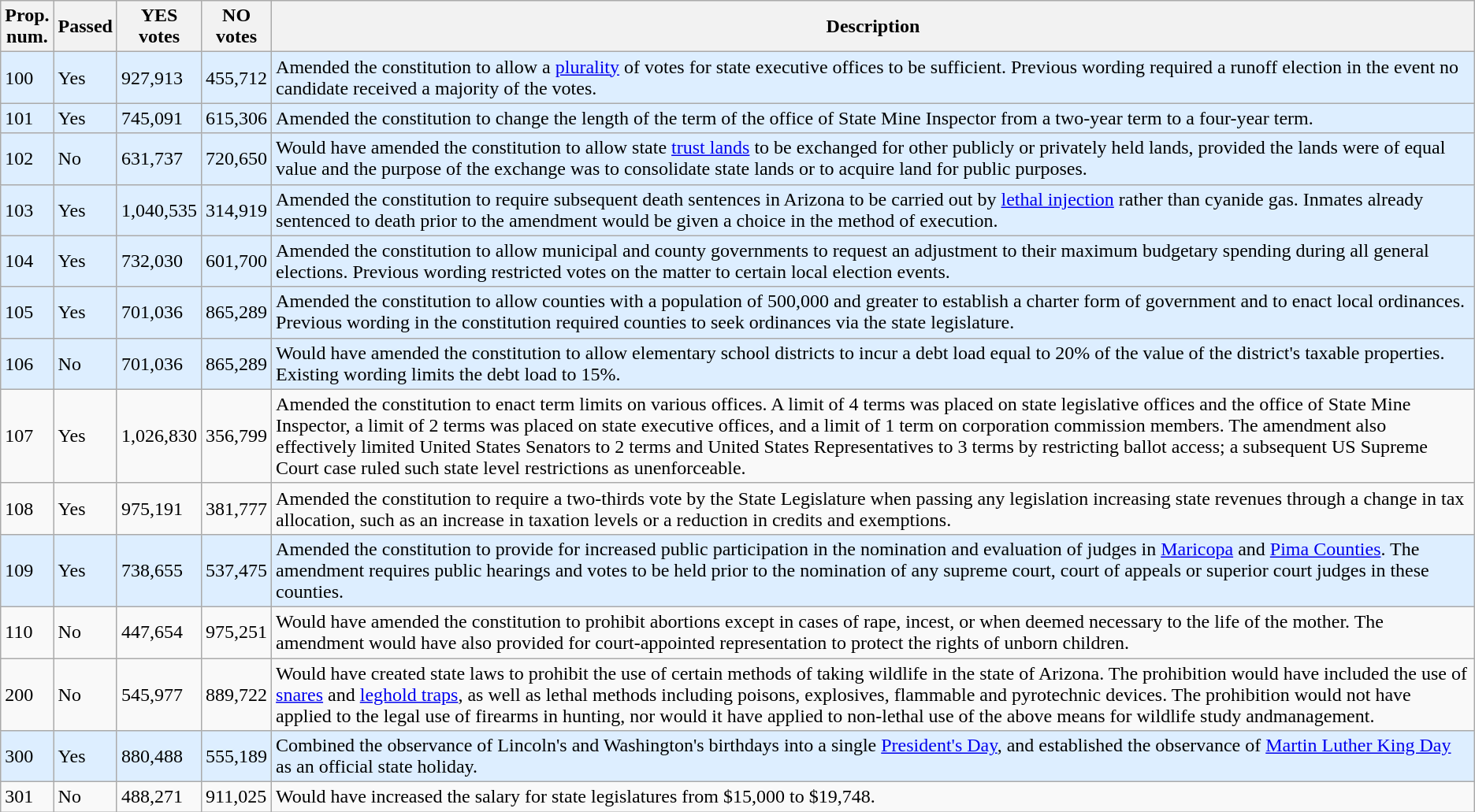<table class="wikitable sortable">
<tr>
<th>Prop.<br>num.</th>
<th>Passed</th>
<th>YES<br>votes</th>
<th>NO<br>votes</th>
<th>Description</th>
</tr>
<tr bgcolor=#ddeeff>
<td>100</td>
<td> Yes</td>
<td>927,913</td>
<td>455,712</td>
<td>Amended the constitution to allow a <a href='#'>plurality</a> of votes for state executive offices to be sufficient.  Previous wording required a runoff election in the event no candidate received a majority of the votes.</td>
</tr>
<tr bgcolor=#ddeeff>
<td>101</td>
<td> Yes</td>
<td>745,091</td>
<td>615,306</td>
<td>Amended the constitution to change the length of the term of the office of State Mine Inspector from a two-year term to a four-year term.</td>
</tr>
<tr bgcolor=#ddeeff>
<td>102</td>
<td> No</td>
<td>631,737</td>
<td>720,650</td>
<td>Would have amended the constitution to allow state <a href='#'>trust lands</a> to be exchanged for other publicly or privately held lands, provided the lands were of equal value and the purpose of the exchange was to consolidate state lands or to acquire land for public purposes.</td>
</tr>
<tr bgcolor=#ddeeff>
<td>103</td>
<td> Yes</td>
<td>1,040,535</td>
<td>314,919</td>
<td>Amended the constitution to require subsequent death sentences in Arizona to be carried out by <a href='#'>lethal injection</a> rather than cyanide gas.  Inmates already sentenced to death prior to the amendment would be given a choice in the method of execution.</td>
</tr>
<tr bgcolor=#ddeeff>
<td>104</td>
<td> Yes</td>
<td>732,030</td>
<td>601,700</td>
<td>Amended the constitution to allow municipal and county governments to request an adjustment to their maximum budgetary spending during all general elections.  Previous wording restricted votes on the matter to certain local election events.</td>
</tr>
<tr bgcolor=#ddeeff>
<td>105</td>
<td> Yes</td>
<td>701,036</td>
<td>865,289</td>
<td>Amended the constitution to allow counties with a population of 500,000 and greater to establish a charter form of government and to enact local ordinances.  Previous wording in the constitution required counties to seek ordinances via the state legislature.</td>
</tr>
<tr bgcolor=#ddeeff>
<td>106</td>
<td> No</td>
<td>701,036</td>
<td>865,289</td>
<td>Would have amended the constitution to allow elementary school districts to incur a debt load equal to 20% of the value of the district's taxable properties.  Existing wording limits the debt load to 15%.</td>
</tr>
<tr>
<td>107</td>
<td> Yes</td>
<td>1,026,830</td>
<td>356,799</td>
<td>Amended the constitution to enact term limits on various offices.  A limit of 4 terms was placed on state legislative offices and the office of State Mine Inspector, a limit of 2 terms was placed on state executive offices, and a limit of 1 term on corporation commission members.  The amendment also effectively limited United States Senators to 2 terms and United States Representatives to 3 terms by restricting ballot access; a subsequent US Supreme Court case ruled such state level restrictions as unenforceable.</td>
</tr>
<tr>
<td>108</td>
<td> Yes</td>
<td>975,191</td>
<td>381,777</td>
<td>Amended the constitution to require a two-thirds vote by the State Legislature when passing any legislation increasing state revenues through a change in tax allocation, such as an increase in taxation levels or a reduction in credits and exemptions.</td>
</tr>
<tr bgcolor=#ddeeff>
<td>109</td>
<td> Yes</td>
<td>738,655</td>
<td>537,475</td>
<td>Amended the constitution to provide for increased public participation in the nomination and evaluation of judges in <a href='#'>Maricopa</a> and <a href='#'>Pima Counties</a>.  The amendment requires public hearings and votes to be held prior to the nomination of any supreme court, court of appeals or superior court judges in these counties.</td>
</tr>
<tr>
<td>110</td>
<td> No</td>
<td>447,654</td>
<td>975,251</td>
<td>Would have amended the constitution to prohibit abortions except in cases of rape, incest, or when deemed necessary to the life of the mother.  The amendment would have also provided for court-appointed representation to protect the rights of unborn children.</td>
</tr>
<tr>
<td>200</td>
<td> No</td>
<td>545,977</td>
<td>889,722</td>
<td>Would have created state laws to prohibit the use of certain methods of taking wildlife in the state of Arizona.  The prohibition would have included the use of <a href='#'>snares</a> and <a href='#'>leghold traps</a>, as well as lethal methods including poisons, explosives, flammable and pyrotechnic devices.  The prohibition would not have applied to the legal use of firearms in hunting, nor would it have applied to non-lethal use of the above means for wildlife study andmanagement.</td>
</tr>
<tr bgcolor=#ddeeff>
<td>300</td>
<td> Yes</td>
<td>880,488</td>
<td>555,189</td>
<td>Combined the observance of Lincoln's and Washington's birthdays into a single <a href='#'>President's Day</a>, and established the observance of <a href='#'>Martin Luther King Day</a> as an official state holiday.</td>
</tr>
<tr>
<td>301</td>
<td> No</td>
<td>488,271</td>
<td>911,025</td>
<td>Would have increased the salary for state legislatures from $15,000 to $19,748.</td>
</tr>
</table>
